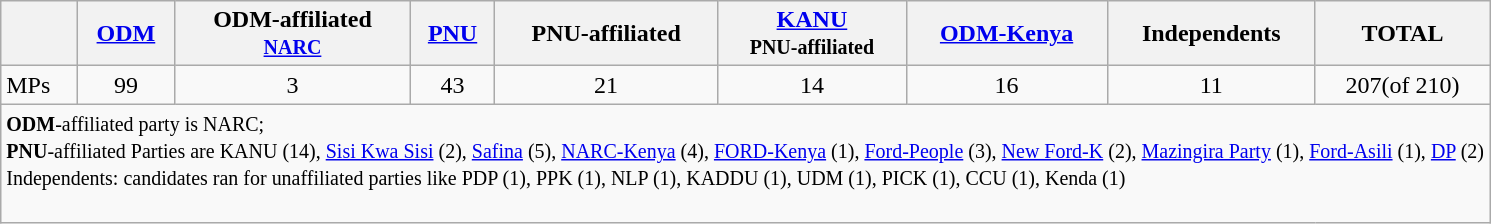<table class="wikitable">
<tr>
<th></th>
<th><a href='#'>ODM</a></th>
<th>ODM-affiliated <br><small><a href='#'>NARC</a></small></th>
<th><a href='#'>PNU</a></th>
<th>PNU-affiliated <br><small></small></th>
<th><a href='#'>KANU</a><br><small>PNU-affiliated</small></th>
<th><a href='#'>ODM-Kenya</a></th>
<th>Independents</th>
<th>TOTAL</th>
</tr>
<tr>
<td>MPs</td>
<td align=center>99</td>
<td align=center>3</td>
<td align=center>43</td>
<td align=center>21</td>
<td align=center>14</td>
<td align=center>16</td>
<td align=center>11</td>
<td align=center>207(of 210)</td>
</tr>
<tr>
<td colspan=9><small><strong>ODM</strong>-affiliated party is NARC; <br><strong>PNU</strong>-affiliated Parties are KANU (14), <a href='#'>Sisi Kwa Sisi</a> (2), <a href='#'>Safina</a> (5), <a href='#'>NARC-Kenya</a> (4),  <a href='#'>FORD-Kenya</a> (1), <a href='#'>Ford-People</a> (3), <a href='#'>New Ford-K</a> (2), <a href='#'>Mazingira Party</a> (1), <a href='#'>Ford-Asili</a> (1), <a href='#'>DP</a> (2)<br>Independents: candidates ran for unaffiliated parties like PDP (1), PPK (1), NLP (1), KADDU (1), UDM (1), PICK (1), CCU (1), Kenda (1)</small><br><br> </td>
</tr>
</table>
